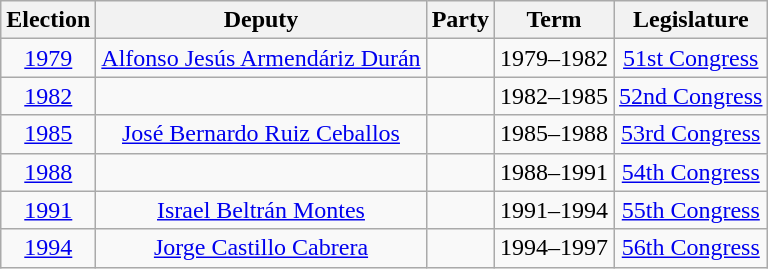<table class="wikitable" style="text-align: center">
<tr>
<th>Election</th>
<th>Deputy</th>
<th>Party</th>
<th>Term</th>
<th>Legislature</th>
</tr>
<tr>
<td><a href='#'>1979</a></td>
<td><a href='#'>Alfonso Jesús Armendáriz Durán</a></td>
<td></td>
<td>1979–1982</td>
<td><a href='#'>51st Congress</a></td>
</tr>
<tr>
<td><a href='#'>1982</a></td>
<td></td>
<td></td>
<td>1982–1985</td>
<td><a href='#'>52nd Congress</a></td>
</tr>
<tr>
<td><a href='#'>1985</a></td>
<td><a href='#'>José Bernardo Ruiz Ceballos</a></td>
<td></td>
<td>1985–1988</td>
<td><a href='#'>53rd Congress</a></td>
</tr>
<tr>
<td><a href='#'>1988</a></td>
<td></td>
<td></td>
<td>1988–1991</td>
<td><a href='#'>54th Congress</a></td>
</tr>
<tr>
<td><a href='#'>1991</a></td>
<td><a href='#'>Israel Beltrán Montes</a></td>
<td></td>
<td>1991–1994</td>
<td><a href='#'>55th Congress</a></td>
</tr>
<tr>
<td><a href='#'>1994</a></td>
<td><a href='#'>Jorge Castillo Cabrera</a></td>
<td></td>
<td>1994–1997</td>
<td><a href='#'>56th Congress</a></td>
</tr>
</table>
